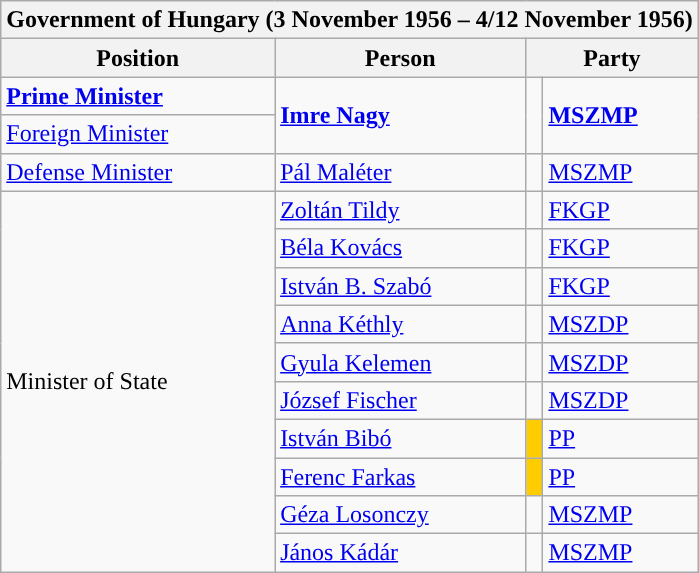<table class=wikitable style="text-align:left">
<tr>
<th colspan=4>Government of Hungary (3 November 1956 – 4/12 November 1956)</th>
</tr>
<tr>
<th>Position</th>
<th>Person</th>
<th colspan=2>Party</th>
</tr>
<tr>
<td><strong><a href='#'>Prime Minister</a></strong></td>
<td rowspan=2><strong><a href='#'>Imre Nagy</a></strong></td>
<td rowspan=2 style="background:"></td>
<td rowspan=2><strong><a href='#'>MSZMP</a></strong></td>
</tr>
<tr>
<td><a href='#'>Foreign Minister</a></td>
</tr>
<tr>
<td><a href='#'>Defense Minister</a></td>
<td><a href='#'>Pál Maléter</a></td>
<td style="background:"></td>
<td><a href='#'>MSZMP</a></td>
</tr>
<tr>
<td rowspan=10>Minister of State</td>
<td><a href='#'>Zoltán Tildy</a></td>
<td style="background:"></td>
<td><a href='#'>FKGP</a></td>
</tr>
<tr>
<td><a href='#'>Béla Kovács</a></td>
<td style="background:"></td>
<td><a href='#'>FKGP</a></td>
</tr>
<tr>
<td><a href='#'>István B. Szabó</a></td>
<td style="background:"></td>
<td><a href='#'>FKGP</a></td>
</tr>
<tr>
<td><a href='#'>Anna Kéthly</a></td>
<td style="background:"></td>
<td><a href='#'>MSZDP</a></td>
</tr>
<tr>
<td><a href='#'>Gyula Kelemen</a></td>
<td style="background:"></td>
<td><a href='#'>MSZDP</a></td>
</tr>
<tr>
<td><a href='#'>József Fischer</a></td>
<td style="background:"></td>
<td><a href='#'>MSZDP</a></td>
</tr>
<tr>
<td><a href='#'>István Bibó</a></td>
<td style="background:#FFCC00"></td>
<td><a href='#'>PP</a></td>
</tr>
<tr>
<td><a href='#'>Ferenc Farkas</a></td>
<td style="background:#FFCC00"></td>
<td><a href='#'>PP</a></td>
</tr>
<tr>
<td><a href='#'>Géza Losonczy</a></td>
<td style="background:"></td>
<td><a href='#'>MSZMP</a></td>
</tr>
<tr>
<td><a href='#'>János Kádár</a></td>
<td style="background:"></td>
<td><a href='#'>MSZMP</a></td>
</tr>
</table>
